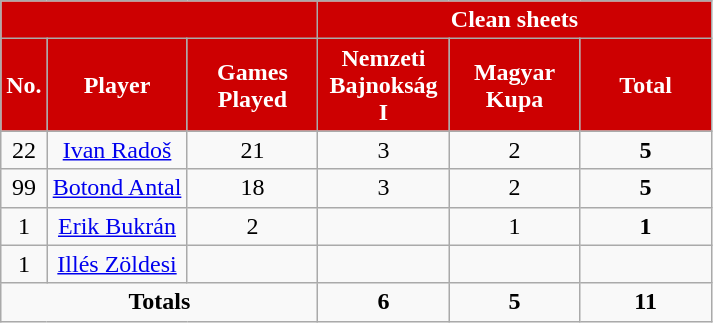<table class="wikitable sortable alternance" style="text-align:center">
<tr>
<th colspan="3" style="background:#CD0001"></th>
<th colspan="4" style="background:#CD0001;color:white">Clean sheets</th>
</tr>
<tr>
<th style="background-color:#CD0001;color:white">No.</th>
<th style="background-color:#CD0001;color:white">Player</th>
<th width=80 style="background-color:#CD0001;color:white">Games Played</th>
<th width=80 style="background-color:#CD0001;color:white">Nemzeti Bajnokság I</th>
<th width=80 style="background-color:#CD0001;color:white">Magyar Kupa</th>
<th width=80 style="background-color:#CD0001;color:white">Total</th>
</tr>
<tr>
<td>22</td>
<td> <a href='#'>Ivan Radoš</a></td>
<td>21</td>
<td>3</td>
<td>2</td>
<td><strong>5</strong></td>
</tr>
<tr>
<td>99</td>
<td> <a href='#'>Botond Antal</a></td>
<td>18</td>
<td>3</td>
<td>2</td>
<td><strong>5</strong></td>
</tr>
<tr>
<td>1</td>
<td> <a href='#'>Erik Bukrán</a></td>
<td>2</td>
<td></td>
<td>1</td>
<td><strong>1</strong></td>
</tr>
<tr>
<td>1</td>
<td> <a href='#'>Illés Zöldesi</a></td>
<td></td>
<td></td>
<td></td>
<td></td>
</tr>
<tr class="sortbottom">
<td colspan="3"><strong>Totals</strong></td>
<td><strong>6</strong></td>
<td><strong>5</strong></td>
<td><strong>11</strong></td>
</tr>
</table>
